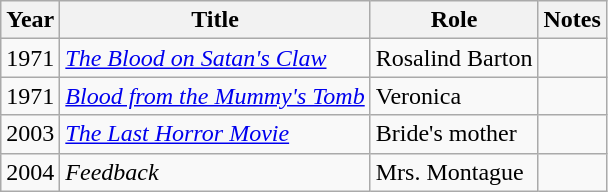<table class="wikitable sortable">
<tr>
<th>Year</th>
<th>Title</th>
<th>Role</th>
<th>Notes</th>
</tr>
<tr>
<td>1971</td>
<td><em><a href='#'>The Blood on Satan's Claw</a></em></td>
<td>Rosalind Barton</td>
<td></td>
</tr>
<tr>
<td>1971</td>
<td><em><a href='#'>Blood from the Mummy's Tomb</a></em></td>
<td>Veronica</td>
<td></td>
</tr>
<tr>
<td>2003</td>
<td><em><a href='#'>The Last Horror Movie</a></em></td>
<td>Bride's mother</td>
<td></td>
</tr>
<tr>
<td>2004</td>
<td><em>Feedback</em></td>
<td>Mrs. Montague</td>
<td></td>
</tr>
</table>
